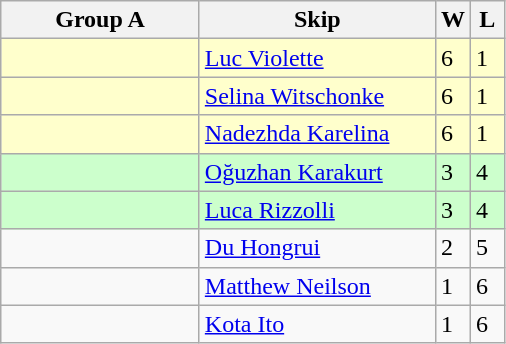<table class="wikitable">
<tr>
<th width=125>Group A</th>
<th width=150>Skip</th>
<th width=15>W</th>
<th width=15>L</th>
</tr>
<tr bgcolor=#ffffcc>
<td></td>
<td><a href='#'>Luc Violette</a></td>
<td>6</td>
<td>1</td>
</tr>
<tr bgcolor=#ffffcc>
<td></td>
<td><a href='#'>Selina Witschonke</a></td>
<td>6</td>
<td>1</td>
</tr>
<tr bgcolor=#ffffcc>
<td></td>
<td><a href='#'>Nadezhda Karelina</a></td>
<td>6</td>
<td>1</td>
</tr>
<tr bgcolor=#ccffcc>
<td></td>
<td><a href='#'>Oğuzhan Karakurt</a></td>
<td>3</td>
<td>4</td>
</tr>
<tr bgcolor=#ccffcc>
<td></td>
<td><a href='#'>Luca Rizzolli</a></td>
<td>3</td>
<td>4</td>
</tr>
<tr>
<td></td>
<td><a href='#'>Du Hongrui</a></td>
<td>2</td>
<td>5</td>
</tr>
<tr>
<td></td>
<td><a href='#'>Matthew Neilson</a></td>
<td>1</td>
<td>6</td>
</tr>
<tr>
<td></td>
<td><a href='#'>Kota Ito</a></td>
<td>1</td>
<td>6</td>
</tr>
</table>
